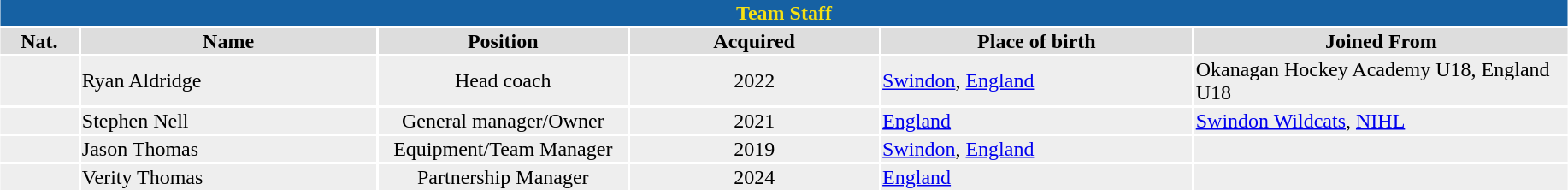<table class="toccolours"  style="width:97%; clear:both; margin:1.5em auto; text-align:center;">
<tr>
<th colspan="11" style="background: #1661a3; color: #f6e014;">Team Staff</th>
</tr>
<tr style="background:#ddd;">
<th width=5%>Nat.</th>
<th !width=16%>Name</th>
<th width=16%>Position</th>
<th width=16%>Acquired</th>
<th width=20%>Place of birth</th>
<th width=24%>Joined From</th>
</tr>
<tr style="background:#eee;">
<td></td>
<td align=left>Ryan Aldridge</td>
<td>Head coach</td>
<td>2022</td>
<td align=left><a href='#'>Swindon</a>, <a href='#'>England</a></td>
<td align=left>Okanagan Hockey Academy U18, England U18</td>
</tr>
<tr style="background:#eee;">
<td></td>
<td align=left>Stephen Nell</td>
<td>General manager/Owner</td>
<td>2021</td>
<td align=left><a href='#'>England</a></td>
<td align=left><a href='#'>Swindon Wildcats</a>, <a href='#'>NIHL</a></td>
</tr>
<tr style="background:#eee;">
<td></td>
<td align=left>Jason Thomas</td>
<td>Equipment/Team Manager</td>
<td>2019</td>
<td align=left><a href='#'>Swindon</a>, <a href='#'>England</a></td>
<td align=left></td>
</tr>
<tr style="background:#eee;">
<td></td>
<td align=left>Verity Thomas</td>
<td>Partnership Manager</td>
<td>2024</td>
<td align=left><a href='#'>England</a></td>
<td align=left></td>
</tr>
</table>
